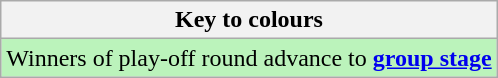<table class="wikitable">
<tr>
<th>Key to colours</th>
</tr>
<tr bgcolor=#BBF3BB>
<td>Winners of play-off round advance to <strong><a href='#'>group stage</a></strong></td>
</tr>
</table>
